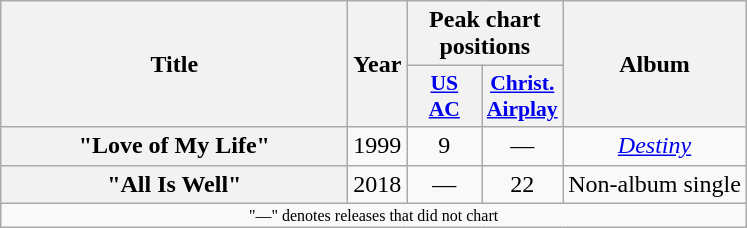<table class="wikitable plainrowheaders" style="text-align:center;">
<tr>
<th scope="col" rowspan="2" style="width:14em;">Title</th>
<th scope="col" rowspan="2" style="width:1em;">Year</th>
<th scope="col" colspan="2">Peak chart positions</th>
<th scope="col" rowspan="2">Album</th>
</tr>
<tr>
<th style="width:3em; font-size:90%"><a href='#'>US<br>AC</a><br></th>
<th style="width:3em; font-size:90%"><a href='#'>Christ. Airplay</a><br></th>
</tr>
<tr>
<th scope="row">"Love of My Life" </th>
<td>1999</td>
<td>9</td>
<td>—</td>
<td><em><a href='#'>Destiny</a></em></td>
</tr>
<tr>
<th scope="row">"All Is Well" </th>
<td>2018</td>
<td>—</td>
<td>22</td>
<td>Non-album single</td>
</tr>
<tr>
<td colspan="13" style="font-size:8pt">"—" denotes releases that did not chart</td>
</tr>
</table>
